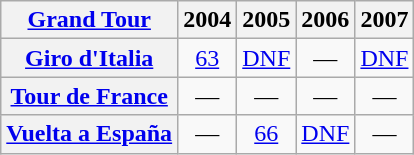<table class="wikitable plainrowheaders">
<tr>
<th scope="col"><a href='#'>Grand Tour</a></th>
<th scope="col">2004</th>
<th scope="col">2005</th>
<th scope="col">2006</th>
<th scope="col">2007</th>
</tr>
<tr style="text-align:center;">
<th scope="row"> <a href='#'>Giro d'Italia</a></th>
<td><a href='#'>63</a></td>
<td><a href='#'>DNF</a></td>
<td>—</td>
<td><a href='#'>DNF</a></td>
</tr>
<tr style="text-align:center;">
<th scope="row"> <a href='#'>Tour de France</a></th>
<td>—</td>
<td>—</td>
<td>—</td>
<td>—</td>
</tr>
<tr style="text-align:center;">
<th scope="row"> <a href='#'>Vuelta a España</a></th>
<td>—</td>
<td><a href='#'>66</a></td>
<td><a href='#'>DNF</a></td>
<td>—</td>
</tr>
</table>
